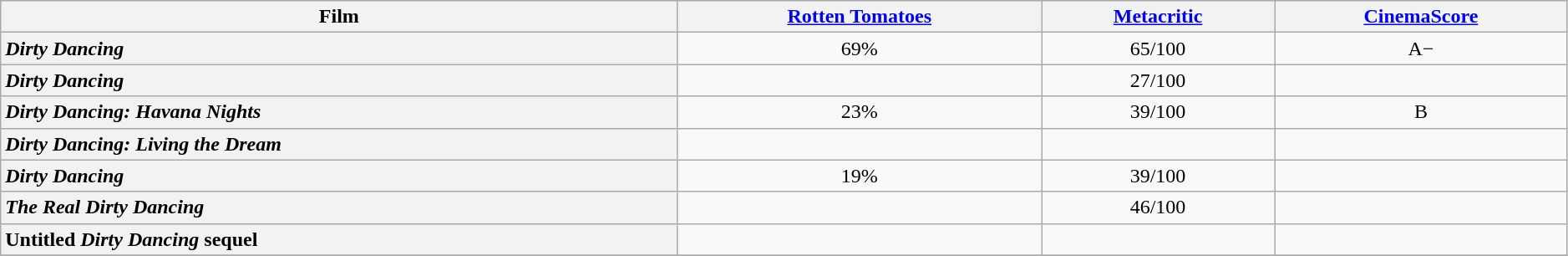<table class="wikitable sortable" width=99% border="1" style="text-align: center;">
<tr>
<th>Film</th>
<th><a href='#'>Rotten Tomatoes</a></th>
<th><a href='#'>Metacritic</a></th>
<th><a href='#'>CinemaScore</a></th>
</tr>
<tr>
<th style="text-align: left;"><em>Dirty Dancing</em> </th>
<td>69%<br></td>
<td>65/100<br></td>
<td>A−</td>
</tr>
<tr>
<th style="text-align: left;"><em>Dirty Dancing</em> </th>
<td></td>
<td>27/100<br></td>
<td></td>
</tr>
<tr>
<th style="text-align: left;"><em>Dirty Dancing: Havana Nights</em></th>
<td>23%<br></td>
<td>39/100<br></td>
<td>B</td>
</tr>
<tr>
<th style="text-align: left;"><em>Dirty Dancing: Living the Dream</em></th>
<td></td>
<td></td>
<td></td>
</tr>
<tr>
<th style="text-align: left;"><em>Dirty Dancing</em> </th>
<td>19%<br></td>
<td>39/100<br></td>
<td></td>
</tr>
<tr>
<th style="text-align: left;"><em>The Real Dirty Dancing</em></th>
<td></td>
<td>46/100<br></td>
<td></td>
</tr>
<tr>
<th style="text-align: left;">Untitled <em>Dirty Dancing</em> sequel</th>
<td></td>
<td></td>
<td></td>
</tr>
<tr>
</tr>
</table>
